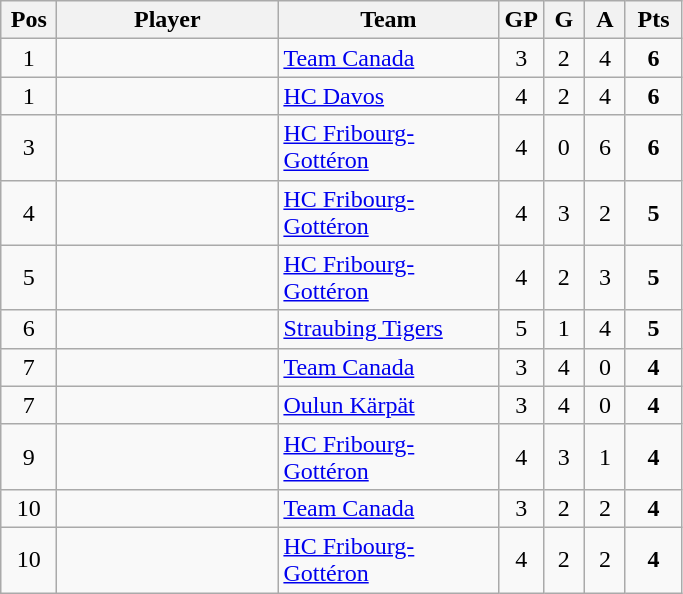<table class="wikitable sortable" style="text-align: center;">
<tr>
<th width=30>Pos</th>
<th width=140>Player</th>
<th width=140>Team</th>
<th width=20>GP</th>
<th width=20>G</th>
<th width=20>A</th>
<th width=30>Pts</th>
</tr>
<tr>
<td>1</td>
<td style="text-align:left"></td>
<td style="text-align:left"><a href='#'>Team Canada</a></td>
<td>3</td>
<td>2</td>
<td>4</td>
<td><strong>6</strong></td>
</tr>
<tr>
<td>1</td>
<td style="text-align:left"></td>
<td style="text-align:left"><a href='#'>HC Davos</a></td>
<td>4</td>
<td>2</td>
<td>4</td>
<td><strong>6</strong></td>
</tr>
<tr>
<td>3</td>
<td style="text-align:left"></td>
<td style="text-align:left"><a href='#'>HC Fribourg-Gottéron</a></td>
<td>4</td>
<td>0</td>
<td>6</td>
<td><strong>6</strong></td>
</tr>
<tr>
<td>4</td>
<td style="text-align:left"></td>
<td style="text-align:left"><a href='#'>HC Fribourg-Gottéron</a></td>
<td>4</td>
<td>3</td>
<td>2</td>
<td><strong>5</strong></td>
</tr>
<tr>
<td>5</td>
<td style="text-align:left"></td>
<td style="text-align:left"><a href='#'>HC Fribourg-Gottéron</a></td>
<td>4</td>
<td>2</td>
<td>3</td>
<td><strong>5</strong></td>
</tr>
<tr>
<td>6</td>
<td style="text-align:left"></td>
<td style="text-align:left"><a href='#'>Straubing Tigers</a></td>
<td>5</td>
<td>1</td>
<td>4</td>
<td><strong>5</strong></td>
</tr>
<tr>
<td>7</td>
<td style="text-align:left"></td>
<td style="text-align:left"><a href='#'>Team Canada</a></td>
<td>3</td>
<td>4</td>
<td>0</td>
<td><strong>4</strong></td>
</tr>
<tr>
<td>7</td>
<td style="text-align:left"></td>
<td style="text-align:left"><a href='#'>Oulun Kärpät</a></td>
<td>3</td>
<td>4</td>
<td>0</td>
<td><strong>4</strong></td>
</tr>
<tr>
<td>9</td>
<td style="text-align:left"></td>
<td style="text-align:left"><a href='#'>HC Fribourg-Gottéron</a></td>
<td>4</td>
<td>3</td>
<td>1</td>
<td><strong>4</strong></td>
</tr>
<tr>
<td>10</td>
<td style="text-align:left"></td>
<td style="text-align:left"><a href='#'>Team Canada</a></td>
<td>3</td>
<td>2</td>
<td>2</td>
<td><strong>4</strong></td>
</tr>
<tr>
<td>10</td>
<td style="text-align:left"></td>
<td style="text-align:left"><a href='#'>HC Fribourg-Gottéron</a></td>
<td>4</td>
<td>2</td>
<td>2</td>
<td><strong>4</strong></td>
</tr>
</table>
